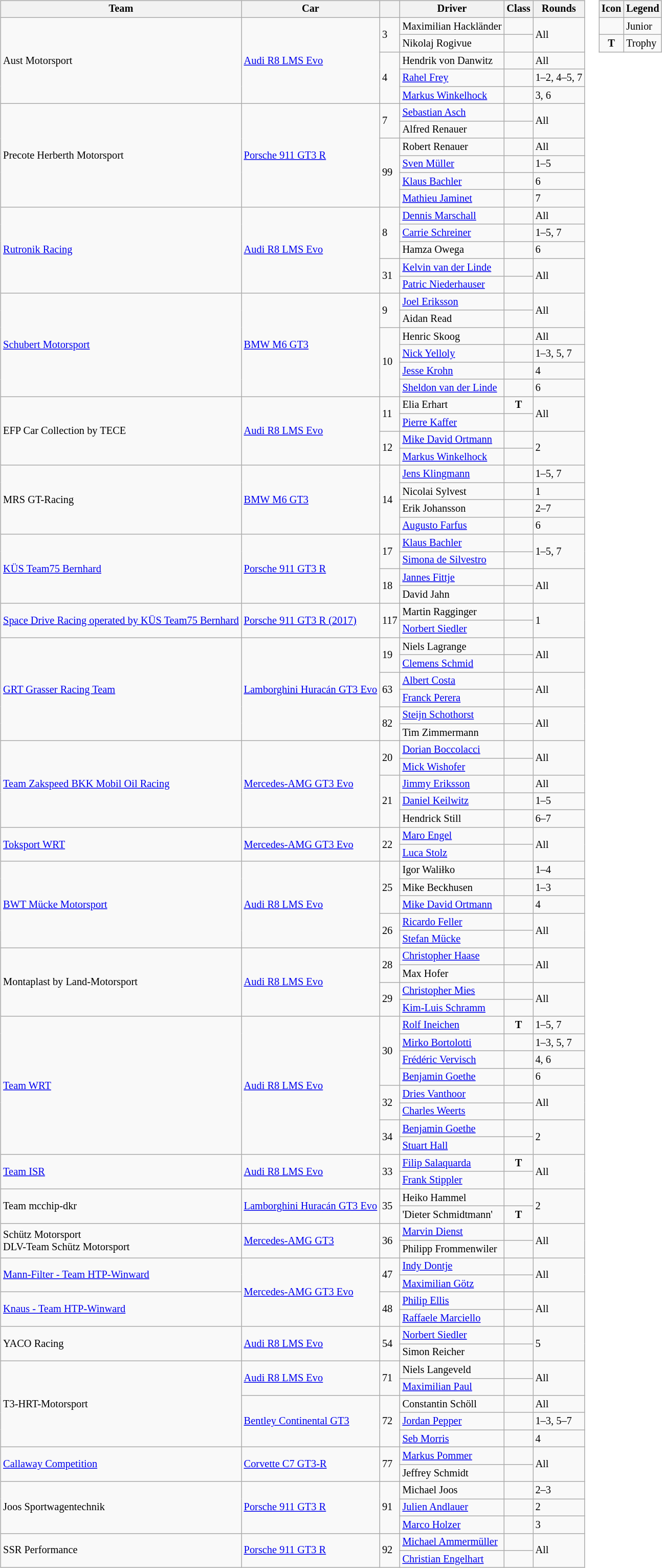<table>
<tr>
<td><br><table class="wikitable" style="font-size: 85%;">
<tr>
<th>Team</th>
<th>Car</th>
<th></th>
<th>Driver</th>
<th>Class</th>
<th>Rounds</th>
</tr>
<tr>
<td rowspan=5> Aust Motorsport</td>
<td rowspan=5><a href='#'>Audi R8 LMS Evo</a></td>
<td rowspan=2>3</td>
<td> Maximilian Hackländer</td>
<td></td>
<td rowspan=2>All</td>
</tr>
<tr>
<td> Nikolaj Rogivue</td>
<td align=center></td>
</tr>
<tr>
<td rowspan=3>4</td>
<td> Hendrik von Danwitz</td>
<td align=center></td>
<td>All</td>
</tr>
<tr>
<td> <a href='#'>Rahel Frey</a></td>
<td></td>
<td>1–2, 4–5, 7</td>
</tr>
<tr>
<td> <a href='#'>Markus Winkelhock</a></td>
<td></td>
<td>3, 6</td>
</tr>
<tr>
<td rowspan=6> Precote Herberth Motorsport</td>
<td rowspan=6><a href='#'>Porsche 911 GT3 R</a></td>
<td rowspan=2>7</td>
<td> <a href='#'>Sebastian Asch</a></td>
<td></td>
<td rowspan=2>All</td>
</tr>
<tr>
<td> Alfred Renauer</td>
<td></td>
</tr>
<tr>
<td rowspan=4>99</td>
<td> Robert Renauer</td>
<td></td>
<td>All</td>
</tr>
<tr>
<td> <a href='#'>Sven Müller</a></td>
<td></td>
<td>1–5</td>
</tr>
<tr>
<td> <a href='#'>Klaus Bachler</a></td>
<td></td>
<td>6</td>
</tr>
<tr>
<td> <a href='#'>Mathieu Jaminet</a></td>
<td></td>
<td>7</td>
</tr>
<tr>
<td rowspan=5> <a href='#'>Rutronik Racing</a></td>
<td rowspan=5><a href='#'>Audi R8 LMS Evo</a></td>
<td rowspan=3>8</td>
<td> <a href='#'>Dennis Marschall</a></td>
<td align=center></td>
<td>All</td>
</tr>
<tr>
<td> <a href='#'>Carrie Schreiner</a></td>
<td align=center></td>
<td>1–5, 7</td>
</tr>
<tr>
<td> Hamza Owega</td>
<td></td>
<td>6</td>
</tr>
<tr>
<td rowspan=2>31</td>
<td> <a href='#'>Kelvin van der Linde</a></td>
<td></td>
<td rowspan=2>All</td>
</tr>
<tr>
<td> <a href='#'>Patric Niederhauser</a></td>
<td></td>
</tr>
<tr>
<td rowspan=6> <a href='#'>Schubert Motorsport</a></td>
<td rowspan=6><a href='#'>BMW M6 GT3</a></td>
<td rowspan=2>9</td>
<td> <a href='#'>Joel Eriksson</a></td>
<td></td>
<td rowspan=2>All</td>
</tr>
<tr>
<td> Aidan Read</td>
<td align=center></td>
</tr>
<tr>
<td rowspan=4>10</td>
<td> Henric Skoog</td>
<td align=center></td>
<td>All</td>
</tr>
<tr>
<td> <a href='#'>Nick Yelloly</a></td>
<td></td>
<td>1–3, 5, 7</td>
</tr>
<tr>
<td> <a href='#'>Jesse Krohn</a></td>
<td></td>
<td>4</td>
</tr>
<tr>
<td> <a href='#'>Sheldon van der Linde</a></td>
<td></td>
<td>6</td>
</tr>
<tr>
<td rowspan=4> EFP Car Collection by TECE</td>
<td rowspan=4><a href='#'>Audi R8 LMS Evo</a></td>
<td rowspan=2>11</td>
<td> Elia Erhart</td>
<td align=center><strong><span>T</span></strong></td>
<td rowspan=2>All</td>
</tr>
<tr>
<td> <a href='#'>Pierre Kaffer</a></td>
<td></td>
</tr>
<tr>
<td rowspan=2>12</td>
<td> <a href='#'>Mike David Ortmann</a></td>
<td align=center></td>
<td rowspan=2>2</td>
</tr>
<tr>
<td> <a href='#'>Markus Winkelhock</a></td>
<td></td>
</tr>
<tr>
<td rowspan=4> MRS GT-Racing</td>
<td rowspan=4><a href='#'>BMW M6 GT3</a></td>
<td rowspan=4>14</td>
<td> <a href='#'>Jens Klingmann</a></td>
<td></td>
<td>1–5, 7</td>
</tr>
<tr>
<td> Nicolai Sylvest</td>
<td align=center></td>
<td>1</td>
</tr>
<tr>
<td> Erik Johansson</td>
<td align=center></td>
<td>2–7</td>
</tr>
<tr>
<td> <a href='#'>Augusto Farfus</a></td>
<td></td>
<td>6</td>
</tr>
<tr>
<td rowspan=4> <a href='#'>KÜS Team75 Bernhard</a></td>
<td rowspan=4><a href='#'>Porsche 911 GT3 R</a></td>
<td rowspan=2>17</td>
<td> <a href='#'>Klaus Bachler</a></td>
<td></td>
<td rowspan=2>1–5, 7</td>
</tr>
<tr>
<td> <a href='#'>Simona de Silvestro</a></td>
<td></td>
</tr>
<tr>
<td rowspan=2>18</td>
<td> <a href='#'>Jannes Fittje</a></td>
<td align=center></td>
<td rowspan=2>All</td>
</tr>
<tr>
<td> David Jahn</td>
<td></td>
</tr>
<tr>
<td rowspan=2> <a href='#'>Space Drive Racing operated by KÜS Team75 Bernhard</a></td>
<td rowspan=2><a href='#'>Porsche 911 GT3 R (2017)</a></td>
<td rowspan=2>117</td>
<td> Martin Ragginger</td>
<td></td>
<td rowspan=2>1</td>
</tr>
<tr>
<td> <a href='#'>Norbert Siedler</a></td>
<td></td>
</tr>
<tr>
<td rowspan=6> <a href='#'>GRT Grasser Racing Team</a></td>
<td rowspan=6><a href='#'>Lamborghini Huracán GT3 Evo</a></td>
<td rowspan=2>19</td>
<td> Niels Lagrange</td>
<td></td>
<td rowspan=2>All</td>
</tr>
<tr>
<td> <a href='#'>Clemens Schmid</a></td>
<td></td>
</tr>
<tr>
<td rowspan=2>63</td>
<td> <a href='#'>Albert Costa</a></td>
<td></td>
<td rowspan=2>All</td>
</tr>
<tr>
<td> <a href='#'>Franck Perera</a></td>
<td></td>
</tr>
<tr>
<td rowspan=2>82</td>
<td> <a href='#'>Steijn Schothorst</a></td>
<td></td>
<td rowspan=2>All</td>
</tr>
<tr>
<td> Tim Zimmermann</td>
<td align=center></td>
</tr>
<tr>
<td rowspan=5> <a href='#'>Team Zakspeed BKK Mobil Oil Racing</a></td>
<td rowspan=5><a href='#'>Mercedes-AMG GT3 Evo</a></td>
<td rowspan=2>20</td>
<td> <a href='#'>Dorian Boccolacci</a></td>
<td></td>
<td rowspan=2>All</td>
</tr>
<tr>
<td> <a href='#'>Mick Wishofer</a></td>
<td align=center></td>
</tr>
<tr>
<td rowspan=3>21</td>
<td> <a href='#'>Jimmy Eriksson</a></td>
<td></td>
<td>All</td>
</tr>
<tr>
<td> <a href='#'>Daniel Keilwitz</a></td>
<td></td>
<td>1–5</td>
</tr>
<tr>
<td> Hendrick Still</td>
<td></td>
<td>6–7</td>
</tr>
<tr>
<td rowspan=2> <a href='#'>Toksport WRT</a></td>
<td rowspan=2><a href='#'>Mercedes-AMG GT3 Evo</a></td>
<td rowspan=2>22</td>
<td> <a href='#'>Maro Engel</a></td>
<td></td>
<td rowspan=2>All</td>
</tr>
<tr>
<td> <a href='#'>Luca Stolz</a></td>
<td></td>
</tr>
<tr>
<td rowspan=5> <a href='#'>BWT Mücke Motorsport</a></td>
<td rowspan=5><a href='#'>Audi R8 LMS Evo</a></td>
<td rowspan=3>25</td>
<td> Igor Waliłko</td>
<td align=center></td>
<td>1–4</td>
</tr>
<tr>
<td> Mike Beckhusen</td>
<td align=center></td>
<td>1–3</td>
</tr>
<tr>
<td> <a href='#'>Mike David Ortmann</a></td>
<td align=center></td>
<td>4</td>
</tr>
<tr>
<td rowspan=2>26</td>
<td> <a href='#'>Ricardo Feller</a></td>
<td align=center></td>
<td rowspan=2>All</td>
</tr>
<tr>
<td> <a href='#'>Stefan Mücke</a></td>
<td></td>
</tr>
<tr>
<td rowspan=4> Montaplast by Land-Motorsport</td>
<td rowspan=4><a href='#'>Audi R8 LMS Evo</a></td>
<td rowspan=2>28</td>
<td> <a href='#'>Christopher Haase</a></td>
<td></td>
<td rowspan=2>All</td>
</tr>
<tr>
<td> Max Hofer</td>
<td></td>
</tr>
<tr>
<td rowspan=2>29</td>
<td> <a href='#'>Christopher Mies</a></td>
<td></td>
<td rowspan=2>All</td>
</tr>
<tr>
<td> <a href='#'>Kim-Luis Schramm</a></td>
<td align=center></td>
</tr>
<tr>
<td rowspan=8> <a href='#'>Team WRT</a></td>
<td rowspan=8><a href='#'>Audi R8 LMS Evo</a></td>
<td rowspan=4>30</td>
<td> <a href='#'>Rolf Ineichen</a></td>
<td align=center><strong><span>T</span></strong></td>
<td>1–5, 7</td>
</tr>
<tr>
<td> <a href='#'>Mirko Bortolotti</a></td>
<td></td>
<td>1–3, 5, 7</td>
</tr>
<tr>
<td> <a href='#'>Frédéric Vervisch</a></td>
<td></td>
<td>4, 6</td>
</tr>
<tr>
<td> <a href='#'>Benjamin Goethe</a></td>
<td align=center></td>
<td>6</td>
</tr>
<tr>
<td rowspan=2>32</td>
<td> <a href='#'>Dries Vanthoor</a></td>
<td></td>
<td rowspan=2>All</td>
</tr>
<tr>
<td> <a href='#'>Charles Weerts</a></td>
<td align=center></td>
</tr>
<tr>
<td rowspan=2>34</td>
<td> <a href='#'>Benjamin Goethe</a></td>
<td align=center></td>
<td rowspan=2>2</td>
</tr>
<tr>
<td> <a href='#'>Stuart Hall</a></td>
<td></td>
</tr>
<tr>
<td rowspan=2> <a href='#'>Team ISR</a></td>
<td rowspan=2><a href='#'>Audi R8 LMS Evo</a></td>
<td rowspan=2>33</td>
<td> <a href='#'>Filip Salaquarda</a></td>
<td align=center><strong><span>T</span></strong></td>
<td rowspan=2>All</td>
</tr>
<tr>
<td> <a href='#'>Frank Stippler</a></td>
<td></td>
</tr>
<tr>
<td rowspan=2> Team mcchip-dkr</td>
<td rowspan=2><a href='#'>Lamborghini Huracán GT3 Evo</a></td>
<td rowspan=2>35</td>
<td> Heiko Hammel</td>
<td></td>
<td rowspan=2>2</td>
</tr>
<tr>
<td> 'Dieter Schmidtmann'</td>
<td align=center><strong><span>T</span></strong></td>
</tr>
<tr>
<td rowspan=2> Schütz Motorsport<br> DLV-Team Schütz Motorsport</td>
<td rowspan=2><a href='#'>Mercedes-AMG GT3</a></td>
<td rowspan=2>36</td>
<td> <a href='#'>Marvin Dienst</a></td>
<td align=center></td>
<td rowspan=2>All</td>
</tr>
<tr>
<td> Philipp Frommenwiler</td>
<td></td>
</tr>
<tr>
<td rowspan=2> <a href='#'>Mann-Filter - Team HTP-Winward</a></td>
<td rowspan=4><a href='#'>Mercedes-AMG GT3 Evo</a></td>
<td rowspan=2>47</td>
<td> <a href='#'>Indy Dontje</a></td>
<td></td>
<td rowspan=2>All</td>
</tr>
<tr>
<td> <a href='#'>Maximilian Götz</a></td>
<td></td>
</tr>
<tr>
<td rowspan=2> <a href='#'>Knaus - Team HTP-Winward</a></td>
<td rowspan=2>48</td>
<td> <a href='#'>Philip Ellis</a></td>
<td></td>
<td rowspan=2>All</td>
</tr>
<tr>
<td> <a href='#'>Raffaele Marciello</a></td>
<td></td>
</tr>
<tr>
<td rowspan=2> YACO Racing</td>
<td rowspan=2><a href='#'>Audi R8 LMS Evo</a></td>
<td rowspan=2>54</td>
<td> <a href='#'>Norbert Siedler</a></td>
<td></td>
<td rowspan=2>5</td>
</tr>
<tr>
<td> Simon Reicher</td>
<td align=center></td>
</tr>
<tr>
<td rowspan=5> T3-HRT-Motorsport</td>
<td rowspan=2><a href='#'>Audi R8 LMS Evo</a></td>
<td rowspan=2>71</td>
<td> Niels Langeveld</td>
<td></td>
<td rowspan=2>All</td>
</tr>
<tr>
<td> <a href='#'>Maximilian Paul</a></td>
<td align=center></td>
</tr>
<tr>
<td rowspan=3><a href='#'>Bentley Continental GT3</a></td>
<td rowspan=3>72</td>
<td> Constantin Schöll</td>
<td align=center></td>
<td>All</td>
</tr>
<tr>
<td> <a href='#'>Jordan Pepper</a></td>
<td></td>
<td>1–3, 5–7</td>
</tr>
<tr>
<td> <a href='#'>Seb Morris</a></td>
<td></td>
<td>4</td>
</tr>
<tr>
<td rowspan=2> <a href='#'>Callaway Competition</a></td>
<td rowspan=2><a href='#'>Corvette C7 GT3-R</a></td>
<td rowspan=2>77</td>
<td> <a href='#'>Markus Pommer</a></td>
<td></td>
<td rowspan=2>All</td>
</tr>
<tr>
<td> Jeffrey Schmidt</td>
<td></td>
</tr>
<tr>
<td rowspan=3> Joos Sportwagentechnik</td>
<td rowspan=3><a href='#'>Porsche 911 GT3 R</a></td>
<td rowspan=3>91</td>
<td> Michael Joos</td>
<td></td>
<td>2–3</td>
</tr>
<tr>
<td> <a href='#'>Julien Andlauer</a></td>
<td></td>
<td>2</td>
</tr>
<tr>
<td> <a href='#'>Marco Holzer</a></td>
<td></td>
<td>3</td>
</tr>
<tr>
<td rowspan=2> SSR Performance</td>
<td rowspan=2><a href='#'>Porsche 911 GT3 R</a></td>
<td rowspan=2>92</td>
<td> <a href='#'>Michael Ammermüller</a></td>
<td></td>
<td rowspan=2>All</td>
</tr>
<tr>
<td> <a href='#'>Christian Engelhart</a></td>
<td></td>
</tr>
</table>
</td>
<td valign="top"><br><table class="wikitable" style="font-size:85%;">
<tr>
<th>Icon</th>
<th>Legend</th>
</tr>
<tr>
<td align=center></td>
<td>Junior</td>
</tr>
<tr>
<td align=center><strong><span>T</span></strong></td>
<td>Trophy</td>
</tr>
</table>
</td>
</tr>
</table>
